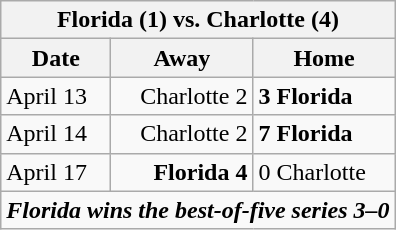<table class="wikitable">
<tr>
<th bgcolor="#DDDDDD" colspan="4">Florida (1) vs. Charlotte (4)</th>
</tr>
<tr>
<th>Date</th>
<th>Away</th>
<th>Home</th>
</tr>
<tr>
<td>April 13</td>
<td align="right">Charlotte 2</td>
<td><strong>3 Florida</strong></td>
</tr>
<tr>
<td>April 14</td>
<td align="right">Charlotte 2</td>
<td><strong>7 Florida</strong></td>
</tr>
<tr>
<td>April 17</td>
<td align="right"><strong>Florida 4</strong></td>
<td>0 Charlotte</td>
</tr>
<tr align="center">
<td colspan="4"><strong><em>Florida wins the best-of-five series 3–0</em></strong></td>
</tr>
</table>
